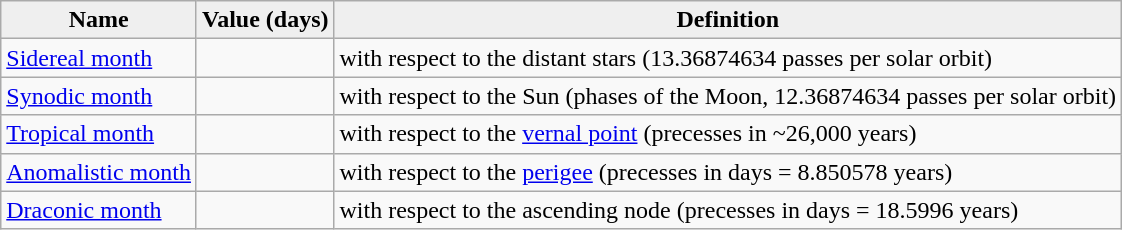<table class="wikitable">
<tr>
<th style="background:#efefef;">Name</th>
<th style="background:#efefef;">Value (days)</th>
<th style="background:#efefef;">Definition</th>
</tr>
<tr>
<td><a href='#'>Sidereal month</a></td>
<td></td>
<td>with respect to the distant stars (13.36874634 passes per solar orbit) </td>
</tr>
<tr>
<td><a href='#'>Synodic month</a></td>
<td></td>
<td>with respect to the Sun (phases of the Moon, 12.36874634 passes per solar orbit)</td>
</tr>
<tr>
<td><a href='#'>Tropical month</a></td>
<td></td>
<td>with respect to the <a href='#'>vernal point</a> (precesses in ~26,000 years)</td>
</tr>
<tr>
<td><a href='#'>Anomalistic month</a></td>
<td></td>
<td>with respect to the <a href='#'>perigee</a> (precesses in  days = 8.850578 years)</td>
</tr>
<tr>
<td><a href='#'>Draconic month</a></td>
<td></td>
<td>with respect to the ascending node (precesses in  days = 18.5996 years)</td>
</tr>
</table>
